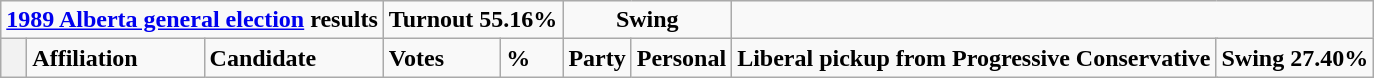<table class="wikitable">
<tr>
<td colspan="3" align=center><strong><a href='#'>1989 Alberta general election</a> results</strong></td>
<td colspan="2"><strong>Turnout 55.16%</strong></td>
<td colspan="2" align=center><strong>Swing</strong></td>
</tr>
<tr>
<th style="width: 10px;"></th>
<td><strong>Affiliation</strong></td>
<td><strong>Candidate</strong></td>
<td><strong>Votes</strong></td>
<td><strong>%</strong></td>
<td><strong>Party</strong></td>
<td><strong>Personal</strong><br>





</td>
<td colspan=4><strong>Liberal pickup from Progressive Conservative</strong></td>
<td colspan=2><strong>Swing 27.40%</strong></td>
</tr>
</table>
